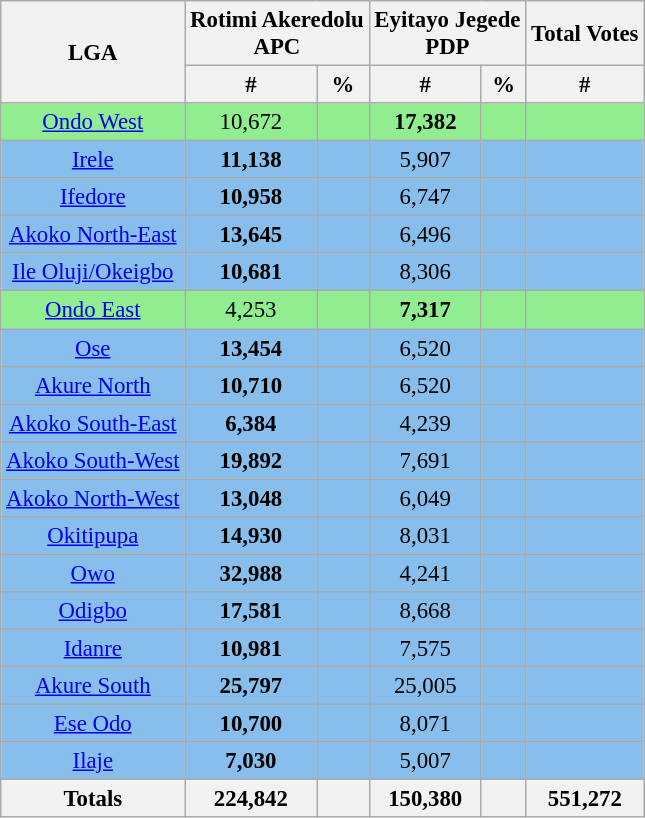<table class="wikitable sortable" style=" font-size: 95%">
<tr>
<th rowspan="2">LGA</th>
<th colspan="2">Rotimi Akeredolu<br>APC</th>
<th colspan="2">Eyitayo Jegede<br>PDP</th>
<th>Total Votes</th>
</tr>
<tr>
<th>#</th>
<th>%</th>
<th>#</th>
<th>%</th>
<th>#</th>
</tr>
<tr>
<td bgcolor=#90EE90 align="center"><a href='#'>Ondo West</a></td>
<td bgcolor=#90EE90 align="center">10,672</td>
<td bgcolor=#90EE90 align="center"></td>
<td bgcolor=#90EE90 align="center"><strong>17,382</strong></td>
<td bgcolor=#90EE90 align="center"></td>
<td bgcolor=#90EE90 align="center"></td>
</tr>
<tr>
<td bgcolor=#87BEEB align="center"><a href='#'>Irele</a></td>
<td bgcolor=#87BEEB align="center"><strong>11,138</strong></td>
<td bgcolor=#87BEEB align="center"></td>
<td bgcolor=#87BEEB align="center">5,907</td>
<td bgcolor=#87BEEB align="center"></td>
<td bgcolor=#87BEEB align="center"></td>
</tr>
<tr>
<td bgcolor=#87BEEB align="center"><a href='#'>Ifedore</a></td>
<td bgcolor=#87BEEB align="center"><strong>10,958</strong></td>
<td bgcolor=#87BEEB align="center"></td>
<td bgcolor=#87BEEB align="center">6,747</td>
<td bgcolor=#87BEEB align="center"></td>
<td bgcolor=#87BEEB align="center"></td>
</tr>
<tr>
<td bgcolor=#87BEEB align="center"><a href='#'>Akoko North-East</a></td>
<td bgcolor=#87BEEB align="center"><strong>13,645</strong></td>
<td bgcolor=#87BEEB align="center"></td>
<td bgcolor=#87BEEB align="center">6,496</td>
<td bgcolor=#87BEEB align="center"></td>
<td bgcolor=#87BEEB align="center"></td>
</tr>
<tr>
<td bgcolor=#87BEEB align="center"><a href='#'>Ile Oluji/Okeigbo</a></td>
<td bgcolor=#87BEEB align="center"><strong>10,681</strong></td>
<td bgcolor=#87BEEB align="center"></td>
<td bgcolor=#87BEEB align="center">8,306</td>
<td bgcolor=#87BEEB align="center"></td>
<td bgcolor=#87BEEB align="center"></td>
</tr>
<tr>
<td bgcolor=#90EE90 align="center"><a href='#'>Ondo East</a></td>
<td bgcolor=#90EE90 align="center">4,253</td>
<td bgcolor=#90EE90 align="center"></td>
<td bgcolor=#90EE90 align="center"><strong>7,317</strong></td>
<td bgcolor=#90EE90 align="center"></td>
<td bgcolor=#90EE90 align="center"></td>
</tr>
<tr>
<td bgcolor=#87BEEB align="center"><a href='#'>Ose</a></td>
<td bgcolor=#87BEEB align="center"><strong>13,454</strong></td>
<td bgcolor=#87BEEB align="center"></td>
<td bgcolor=#87BEEB align="center">6,520</td>
<td bgcolor=#87BEEB align="center"></td>
<td bgcolor=#87BEEB align="center"></td>
</tr>
<tr>
<td bgcolor=#87BEEB align="center"><a href='#'>Akure North</a></td>
<td bgcolor=#87BEEB align="center"><strong>10,710</strong></td>
<td bgcolor=#87BEEB align="center"></td>
<td bgcolor=#87BEEB align="center">6,520</td>
<td bgcolor=#87BEEB align="center"></td>
<td bgcolor=#87BEEB align="center"></td>
</tr>
<tr>
<td bgcolor=#87BEEB align="center"><a href='#'>Akoko South-East</a></td>
<td bgcolor=#87BEEB align="center"><strong>6,384</strong></td>
<td bgcolor=#87BEEB align="center"></td>
<td bgcolor=#87BEEB align="center">4,239</td>
<td bgcolor=#87BEEB align="center"></td>
<td bgcolor=#87BEEB align="center"></td>
</tr>
<tr>
<td bgcolor=#87BEEB align="center"><a href='#'>Akoko South-West</a></td>
<td bgcolor=#87BEEB align="center"><strong>19,892</strong></td>
<td bgcolor=#87BEEB align="center"></td>
<td bgcolor=#87BEEB align="center">7,691</td>
<td bgcolor=#87BEEB align="center"></td>
<td bgcolor=#87BEEB align="center"></td>
</tr>
<tr>
<td bgcolor=#87BEEB align="center"><a href='#'>Akoko North-West</a></td>
<td bgcolor=#87BEEB align="center"><strong>13,048</strong></td>
<td bgcolor=#87BEEB align="center"></td>
<td bgcolor=#87BEEB align="center">6,049</td>
<td bgcolor=#87BEEB align="center"></td>
<td bgcolor=#87BEEB align="center"></td>
</tr>
<tr>
<td bgcolor=#87BEEB align="center"><a href='#'>Okitipupa</a></td>
<td bgcolor=#87BEEB align="center"><strong>14,930</strong></td>
<td bgcolor=#87BEEB align="center"></td>
<td bgcolor=#87BEEB align="center">8,031</td>
<td bgcolor=#87BEEB align="center"></td>
<td bgcolor=#87BEEB align="center"></td>
</tr>
<tr>
<td bgcolor=#87BEEB align="center"><a href='#'>Owo</a></td>
<td bgcolor=#87BEEB align="center"><strong>32,988</strong></td>
<td bgcolor=#87BEEB align="center"></td>
<td bgcolor=#87BEEB align="center">4,241</td>
<td bgcolor=#87BEEB align="center"></td>
<td bgcolor=#87BEEB align="center"></td>
</tr>
<tr>
<td bgcolor=#87BEEB align="center"><a href='#'>Odigbo</a></td>
<td bgcolor=#87BEEB align="center"><strong>17,581</strong></td>
<td bgcolor=#87BEEB align="center"></td>
<td bgcolor=#87BEEB align="center">8,668</td>
<td bgcolor=#87BEEB align="center"></td>
<td bgcolor=#87BEEB align="center"></td>
</tr>
<tr>
<td bgcolor=#87BEEB align="center"><a href='#'>Idanre</a></td>
<td bgcolor=#87BEEB align="center"><strong>10,981</strong></td>
<td bgcolor=#87BEEB align="center"></td>
<td bgcolor=#87BEEB align="center">7,575</td>
<td bgcolor=#87BEEB align="center"></td>
<td bgcolor=#87BEEB align="center"></td>
</tr>
<tr>
<td bgcolor=#87BEEB align="center"><a href='#'>Akure South</a></td>
<td bgcolor=#87BEEB align="center"><strong>25,797</strong></td>
<td bgcolor=#87BEEB align="center"></td>
<td bgcolor=#87BEEB align="center">25,005</td>
<td bgcolor=#87BEEB align="center"></td>
<td bgcolor=#87BEEB align="center"></td>
</tr>
<tr>
<td bgcolor=#87BEEB align="center"><a href='#'>Ese Odo</a></td>
<td bgcolor=#87BEEB align="center"><strong>10,700</strong></td>
<td bgcolor=#87BEEB align="center"></td>
<td bgcolor=#87BEEB align="center">8,071</td>
<td bgcolor=#87BEEB align="center"></td>
<td bgcolor=#87BEEB align="center"></td>
</tr>
<tr>
<td bgcolor=#87BEEB align="center"><a href='#'>Ilaje</a></td>
<td bgcolor=#87BEEB align="center"><strong>7,030</strong></td>
<td bgcolor=#87BEEB align="center"></td>
<td bgcolor=#87BEEB align="center">5,007</td>
<td bgcolor=#87BEEB align="center"></td>
<td bgcolor=#87BEEB align="center"></td>
</tr>
<tr>
<th>Totals</th>
<th><strong>224,842</strong></th>
<th></th>
<th><strong>150,380</strong></th>
<th></th>
<th>551,272</th>
</tr>
</table>
